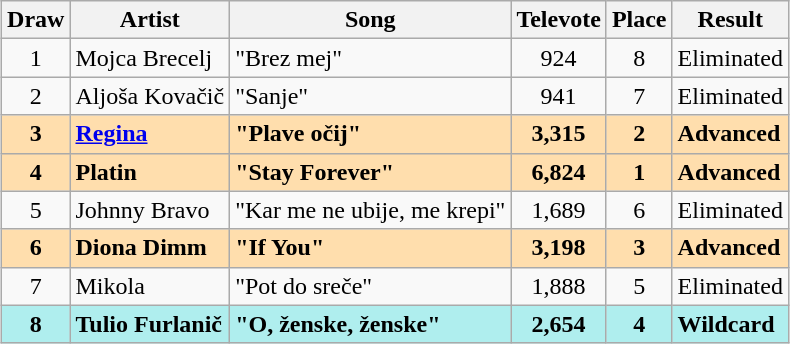<table class="sortable wikitable" style="margin: 1em auto 1em auto; text-align:center">
<tr>
<th>Draw</th>
<th>Artist</th>
<th>Song</th>
<th>Televote</th>
<th>Place</th>
<th>Result</th>
</tr>
<tr>
<td>1</td>
<td align="left">Mojca Brecelj</td>
<td align="left">"Brez mej"</td>
<td>924</td>
<td>8</td>
<td align="left">Eliminated</td>
</tr>
<tr>
<td>2</td>
<td align="left">Aljoša Kovačič</td>
<td align="left">"Sanje"</td>
<td>941</td>
<td>7</td>
<td align="left">Eliminated</td>
</tr>
<tr style="font-weight:bold; background:navajowhite;">
<td>3</td>
<td align="left"><a href='#'>Regina</a></td>
<td align="left">"Plave očij"</td>
<td>3,315</td>
<td>2</td>
<td align="left">Advanced</td>
</tr>
<tr style="font-weight:bold; background:navajowhite;">
<td>4</td>
<td align="left">Platin</td>
<td align="left">"Stay Forever"</td>
<td>6,824</td>
<td>1</td>
<td align="left">Advanced</td>
</tr>
<tr>
<td>5</td>
<td align="left">Johnny Bravo</td>
<td align="left">"Kar me ne ubije, me krepi"</td>
<td>1,689</td>
<td>6</td>
<td align="left">Eliminated</td>
</tr>
<tr style="font-weight:bold; background:navajowhite;">
<td>6</td>
<td align="left">Diona Dimm</td>
<td align="left">"If You"</td>
<td>3,198</td>
<td>3</td>
<td align="left">Advanced</td>
</tr>
<tr>
<td>7</td>
<td align="left">Mikola</td>
<td align="left">"Pot do sreče"</td>
<td>1,888</td>
<td>5</td>
<td align="left">Eliminated</td>
</tr>
<tr style="font-weight:bold; background:paleturquoise;">
<td>8</td>
<td align="left">Tulio Furlanič</td>
<td align="left">"O, ženske, ženske"</td>
<td>2,654</td>
<td>4</td>
<td align="left">Wildcard</td>
</tr>
</table>
